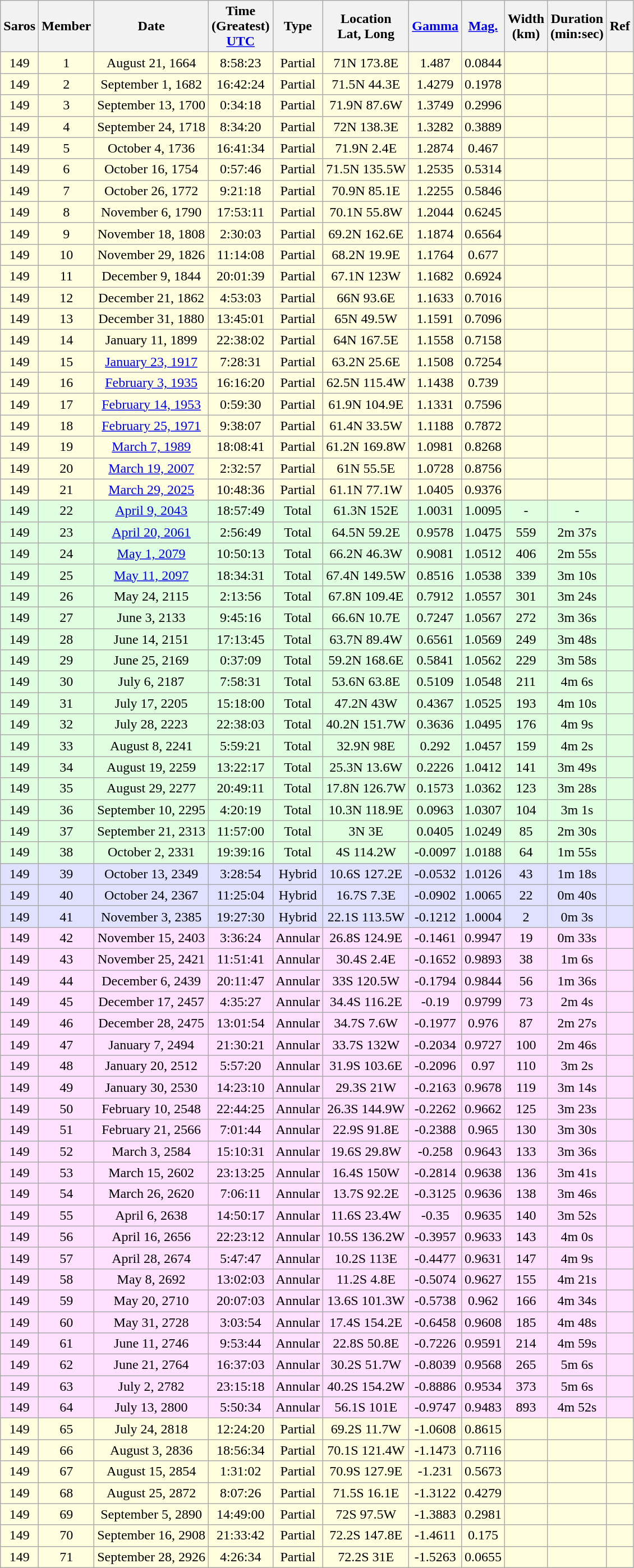<table class=wikitable>
<tr align=center>
<th>Saros</th>
<th>Member</th>
<th>Date</th>
<th>Time<br>(Greatest)<br><a href='#'>UTC</a></th>
<th>Type</th>
<th>Location<br>Lat, Long</th>
<th><a href='#'>Gamma</a></th>
<th><a href='#'>Mag.</a></th>
<th>Width<br>(km)</th>
<th>Duration<br>(min:sec)</th>
<th>Ref</th>
</tr>
<tr align=center bgcolor=#ffffe0>
<td>149</td>
<td>1</td>
<td>August 21, 1664</td>
<td>8:58:23</td>
<td>Partial</td>
<td>71N 173.8E</td>
<td>1.487</td>
<td>0.0844</td>
<td></td>
<td></td>
<td></td>
</tr>
<tr align=center bgcolor=#ffffe0>
<td>149</td>
<td>2</td>
<td>September 1, 1682</td>
<td>16:42:24</td>
<td>Partial</td>
<td>71.5N 44.3E</td>
<td>1.4279</td>
<td>0.1978</td>
<td></td>
<td></td>
<td></td>
</tr>
<tr align=center bgcolor=#ffffe0>
<td>149</td>
<td>3</td>
<td>September 13, 1700</td>
<td>0:34:18</td>
<td>Partial</td>
<td>71.9N 87.6W</td>
<td>1.3749</td>
<td>0.2996</td>
<td></td>
<td></td>
<td></td>
</tr>
<tr align=center bgcolor=#ffffe0>
<td>149</td>
<td>4</td>
<td>September 24, 1718</td>
<td>8:34:20</td>
<td>Partial</td>
<td>72N 138.3E</td>
<td>1.3282</td>
<td>0.3889</td>
<td></td>
<td></td>
<td></td>
</tr>
<tr align=center bgcolor=#ffffe0>
<td>149</td>
<td>5</td>
<td>October 4, 1736</td>
<td>16:41:34</td>
<td>Partial</td>
<td>71.9N 2.4E</td>
<td>1.2874</td>
<td>0.467</td>
<td></td>
<td></td>
<td></td>
</tr>
<tr align=center bgcolor=#ffffe0>
<td>149</td>
<td>6</td>
<td>October 16, 1754</td>
<td>0:57:46</td>
<td>Partial</td>
<td>71.5N 135.5W</td>
<td>1.2535</td>
<td>0.5314</td>
<td></td>
<td></td>
<td></td>
</tr>
<tr align=center bgcolor=#ffffe0>
<td>149</td>
<td>7</td>
<td>October 26, 1772</td>
<td>9:21:18</td>
<td>Partial</td>
<td>70.9N 85.1E</td>
<td>1.2255</td>
<td>0.5846</td>
<td></td>
<td></td>
<td></td>
</tr>
<tr align=center bgcolor=#ffffe0>
<td>149</td>
<td>8</td>
<td>November 6, 1790</td>
<td>17:53:11</td>
<td>Partial</td>
<td>70.1N 55.8W</td>
<td>1.2044</td>
<td>0.6245</td>
<td></td>
<td></td>
<td></td>
</tr>
<tr align=center bgcolor=#ffffe0>
<td>149</td>
<td>9</td>
<td>November 18, 1808</td>
<td>2:30:03</td>
<td>Partial</td>
<td>69.2N 162.6E</td>
<td>1.1874</td>
<td>0.6564</td>
<td></td>
<td></td>
<td></td>
</tr>
<tr align=center bgcolor=#ffffe0>
<td>149</td>
<td>10</td>
<td>November 29, 1826</td>
<td>11:14:08</td>
<td>Partial</td>
<td>68.2N 19.9E</td>
<td>1.1764</td>
<td>0.677</td>
<td></td>
<td></td>
<td></td>
</tr>
<tr align=center bgcolor=#ffffe0>
<td>149</td>
<td>11</td>
<td>December 9, 1844</td>
<td>20:01:39</td>
<td>Partial</td>
<td>67.1N 123W</td>
<td>1.1682</td>
<td>0.6924</td>
<td></td>
<td></td>
<td></td>
</tr>
<tr align=center bgcolor=#ffffe0>
<td>149</td>
<td>12</td>
<td>December 21, 1862</td>
<td>4:53:03</td>
<td>Partial</td>
<td>66N 93.6E</td>
<td>1.1633</td>
<td>0.7016</td>
<td></td>
<td></td>
<td></td>
</tr>
<tr align=center bgcolor=#ffffe0>
<td>149</td>
<td>13</td>
<td>December 31, 1880</td>
<td>13:45:01</td>
<td>Partial</td>
<td>65N 49.5W</td>
<td>1.1591</td>
<td>0.7096</td>
<td></td>
<td></td>
<td></td>
</tr>
<tr align=center bgcolor=#ffffe0>
<td>149</td>
<td>14</td>
<td>January 11, 1899</td>
<td>22:38:02</td>
<td>Partial</td>
<td>64N 167.5E</td>
<td>1.1558</td>
<td>0.7158</td>
<td></td>
<td></td>
<td></td>
</tr>
<tr align=center bgcolor=#ffffe0>
<td>149</td>
<td>15</td>
<td><a href='#'>January 23, 1917</a></td>
<td>7:28:31</td>
<td>Partial</td>
<td>63.2N 25.6E</td>
<td>1.1508</td>
<td>0.7254</td>
<td></td>
<td></td>
<td></td>
</tr>
<tr align=center bgcolor=#ffffe0>
<td>149</td>
<td>16</td>
<td><a href='#'>February 3, 1935</a></td>
<td>16:16:20</td>
<td>Partial</td>
<td>62.5N 115.4W</td>
<td>1.1438</td>
<td>0.739</td>
<td></td>
<td></td>
<td></td>
</tr>
<tr align=center bgcolor=#ffffe0>
<td>149</td>
<td>17</td>
<td><a href='#'>February 14, 1953</a></td>
<td>0:59:30</td>
<td>Partial</td>
<td>61.9N 104.9E</td>
<td>1.1331</td>
<td>0.7596</td>
<td></td>
<td></td>
<td></td>
</tr>
<tr align=center bgcolor=#ffffe0>
<td>149</td>
<td>18</td>
<td><a href='#'>February 25, 1971</a></td>
<td>9:38:07</td>
<td>Partial</td>
<td>61.4N 33.5W</td>
<td>1.1188</td>
<td>0.7872</td>
<td></td>
<td></td>
<td></td>
</tr>
<tr align=center bgcolor=#ffffe0>
<td>149</td>
<td>19</td>
<td><a href='#'>March 7, 1989</a></td>
<td>18:08:41</td>
<td>Partial</td>
<td>61.2N 169.8W</td>
<td>1.0981</td>
<td>0.8268</td>
<td></td>
<td></td>
<td></td>
</tr>
<tr align=center bgcolor=#ffffe0>
<td>149</td>
<td>20</td>
<td><a href='#'>March 19, 2007</a></td>
<td>2:32:57</td>
<td>Partial</td>
<td>61N 55.5E</td>
<td>1.0728</td>
<td>0.8756</td>
<td></td>
<td></td>
<td></td>
</tr>
<tr align=center bgcolor=#ffffe0>
<td>149</td>
<td>21</td>
<td><a href='#'>March 29, 2025</a></td>
<td>10:48:36</td>
<td>Partial</td>
<td>61.1N 77.1W</td>
<td>1.0405</td>
<td>0.9376</td>
<td></td>
<td></td>
<td></td>
</tr>
<tr align=center bgcolor=#e0ffe0>
<td>149</td>
<td>22</td>
<td><a href='#'>April 9, 2043</a></td>
<td>18:57:49</td>
<td>Total</td>
<td>61.3N 152E</td>
<td>1.0031</td>
<td>1.0095</td>
<td>-</td>
<td>-</td>
<td></td>
</tr>
<tr align=center bgcolor=#e0ffe0>
<td>149</td>
<td>23</td>
<td><a href='#'>April 20, 2061</a></td>
<td>2:56:49</td>
<td>Total</td>
<td>64.5N 59.2E</td>
<td>0.9578</td>
<td>1.0475</td>
<td>559</td>
<td>2m 37s</td>
<td></td>
</tr>
<tr align=center bgcolor=#e0ffe0>
<td>149</td>
<td>24</td>
<td><a href='#'>May 1, 2079</a></td>
<td>10:50:13</td>
<td>Total</td>
<td>66.2N 46.3W</td>
<td>0.9081</td>
<td>1.0512</td>
<td>406</td>
<td>2m 55s</td>
<td></td>
</tr>
<tr align=center bgcolor=#e0ffe0>
<td>149</td>
<td>25</td>
<td><a href='#'>May 11, 2097</a></td>
<td>18:34:31</td>
<td>Total</td>
<td>67.4N 149.5W</td>
<td>0.8516</td>
<td>1.0538</td>
<td>339</td>
<td>3m 10s</td>
<td></td>
</tr>
<tr align=center bgcolor=#e0ffe0>
<td>149</td>
<td>26</td>
<td>May 24, 2115</td>
<td>2:13:56</td>
<td>Total</td>
<td>67.8N 109.4E</td>
<td>0.7912</td>
<td>1.0557</td>
<td>301</td>
<td>3m 24s</td>
<td></td>
</tr>
<tr align=center bgcolor=#e0ffe0>
<td>149</td>
<td>27</td>
<td>June 3, 2133</td>
<td>9:45:16</td>
<td>Total</td>
<td>66.6N 10.7E</td>
<td>0.7247</td>
<td>1.0567</td>
<td>272</td>
<td>3m 36s</td>
<td></td>
</tr>
<tr align=center bgcolor=#e0ffe0>
<td>149</td>
<td>28</td>
<td>June 14, 2151</td>
<td>17:13:45</td>
<td>Total</td>
<td>63.7N 89.4W</td>
<td>0.6561</td>
<td>1.0569</td>
<td>249</td>
<td>3m 48s</td>
<td></td>
</tr>
<tr align=center bgcolor=#e0ffe0>
<td>149</td>
<td>29</td>
<td>June 25, 2169</td>
<td>0:37:09</td>
<td>Total</td>
<td>59.2N 168.6E</td>
<td>0.5841</td>
<td>1.0562</td>
<td>229</td>
<td>3m 58s</td>
<td></td>
</tr>
<tr align=center bgcolor=#e0ffe0>
<td>149</td>
<td>30</td>
<td>July 6, 2187</td>
<td>7:58:31</td>
<td>Total</td>
<td>53.6N 63.8E</td>
<td>0.5109</td>
<td>1.0548</td>
<td>211</td>
<td>4m 6s</td>
<td></td>
</tr>
<tr align=center bgcolor=#e0ffe0>
<td>149</td>
<td>31</td>
<td>July 17, 2205</td>
<td>15:18:00</td>
<td>Total</td>
<td>47.2N 43W</td>
<td>0.4367</td>
<td>1.0525</td>
<td>193</td>
<td>4m 10s</td>
<td></td>
</tr>
<tr align=center bgcolor=#e0ffe0>
<td>149</td>
<td>32</td>
<td>July 28, 2223</td>
<td>22:38:03</td>
<td>Total</td>
<td>40.2N 151.7W</td>
<td>0.3636</td>
<td>1.0495</td>
<td>176</td>
<td>4m 9s</td>
<td></td>
</tr>
<tr align=center bgcolor=#e0ffe0>
<td>149</td>
<td>33</td>
<td>August 8, 2241</td>
<td>5:59:21</td>
<td>Total</td>
<td>32.9N 98E</td>
<td>0.292</td>
<td>1.0457</td>
<td>159</td>
<td>4m 2s</td>
<td></td>
</tr>
<tr align=center bgcolor=#e0ffe0>
<td>149</td>
<td>34</td>
<td>August 19, 2259</td>
<td>13:22:17</td>
<td>Total</td>
<td>25.3N 13.6W</td>
<td>0.2226</td>
<td>1.0412</td>
<td>141</td>
<td>3m 49s</td>
<td></td>
</tr>
<tr align=center bgcolor=#e0ffe0>
<td>149</td>
<td>35</td>
<td>August 29, 2277</td>
<td>20:49:11</td>
<td>Total</td>
<td>17.8N 126.7W</td>
<td>0.1573</td>
<td>1.0362</td>
<td>123</td>
<td>3m 28s</td>
<td></td>
</tr>
<tr align=center bgcolor=#e0ffe0>
<td>149</td>
<td>36</td>
<td>September 10, 2295</td>
<td>4:20:19</td>
<td>Total</td>
<td>10.3N 118.9E</td>
<td>0.0963</td>
<td>1.0307</td>
<td>104</td>
<td>3m 1s</td>
<td></td>
</tr>
<tr align=center bgcolor=#e0ffe0>
<td>149</td>
<td>37</td>
<td>September 21, 2313</td>
<td>11:57:00</td>
<td>Total</td>
<td>3N 3E</td>
<td>0.0405</td>
<td>1.0249</td>
<td>85</td>
<td>2m 30s</td>
<td></td>
</tr>
<tr align=center bgcolor=#e0ffe0>
<td>149</td>
<td>38</td>
<td>October 2, 2331</td>
<td>19:39:16</td>
<td>Total</td>
<td>4S 114.2W</td>
<td>-0.0097</td>
<td>1.0188</td>
<td>64</td>
<td>1m 55s</td>
<td></td>
</tr>
<tr align=center bgcolor=#e0e0ff>
<td>149</td>
<td>39</td>
<td>October 13, 2349</td>
<td>3:28:54</td>
<td>Hybrid</td>
<td>10.6S 127.2E</td>
<td>-0.0532</td>
<td>1.0126</td>
<td>43</td>
<td>1m 18s</td>
<td></td>
</tr>
<tr align=center bgcolor=#e0e0ff>
<td>149</td>
<td>40</td>
<td>October 24, 2367</td>
<td>11:25:04</td>
<td>Hybrid</td>
<td>16.7S 7.3E</td>
<td>-0.0902</td>
<td>1.0065</td>
<td>22</td>
<td>0m 40s</td>
<td></td>
</tr>
<tr align=center bgcolor=#e0e0ff>
<td>149</td>
<td>41</td>
<td>November 3, 2385</td>
<td>19:27:30</td>
<td>Hybrid</td>
<td>22.1S 113.5W</td>
<td>-0.1212</td>
<td>1.0004</td>
<td>2</td>
<td>0m 3s</td>
<td></td>
</tr>
<tr align=center bgcolor=#ffe0ff>
<td>149</td>
<td>42</td>
<td>November 15, 2403</td>
<td>3:36:24</td>
<td>Annular</td>
<td>26.8S 124.9E</td>
<td>-0.1461</td>
<td>0.9947</td>
<td>19</td>
<td>0m 33s</td>
<td></td>
</tr>
<tr align=center bgcolor=#ffe0ff>
<td>149</td>
<td>43</td>
<td>November 25, 2421</td>
<td>11:51:41</td>
<td>Annular</td>
<td>30.4S 2.4E</td>
<td>-0.1652</td>
<td>0.9893</td>
<td>38</td>
<td>1m 6s</td>
<td></td>
</tr>
<tr align=center bgcolor=#ffe0ff>
<td>149</td>
<td>44</td>
<td>December 6, 2439</td>
<td>20:11:47</td>
<td>Annular</td>
<td>33S 120.5W</td>
<td>-0.1794</td>
<td>0.9844</td>
<td>56</td>
<td>1m 36s</td>
<td></td>
</tr>
<tr align=center bgcolor=#ffe0ff>
<td>149</td>
<td>45</td>
<td>December 17, 2457</td>
<td>4:35:27</td>
<td>Annular</td>
<td>34.4S 116.2E</td>
<td>-0.19</td>
<td>0.9799</td>
<td>73</td>
<td>2m 4s</td>
<td></td>
</tr>
<tr align=center bgcolor=#ffe0ff>
<td>149</td>
<td>46</td>
<td>December 28, 2475</td>
<td>13:01:54</td>
<td>Annular</td>
<td>34.7S 7.6W</td>
<td>-0.1977</td>
<td>0.976</td>
<td>87</td>
<td>2m 27s</td>
<td></td>
</tr>
<tr align=center bgcolor=#ffe0ff>
<td>149</td>
<td>47</td>
<td>January 7, 2494</td>
<td>21:30:21</td>
<td>Annular</td>
<td>33.7S 132W</td>
<td>-0.2034</td>
<td>0.9727</td>
<td>100</td>
<td>2m 46s</td>
<td></td>
</tr>
<tr align=center bgcolor=#ffe0ff>
<td>149</td>
<td>48</td>
<td>January 20, 2512</td>
<td>5:57:20</td>
<td>Annular</td>
<td>31.9S 103.6E</td>
<td>-0.2096</td>
<td>0.97</td>
<td>110</td>
<td>3m 2s</td>
<td></td>
</tr>
<tr align=center bgcolor=#ffe0ff>
<td>149</td>
<td>49</td>
<td>January 30, 2530</td>
<td>14:23:10</td>
<td>Annular</td>
<td>29.3S 21W</td>
<td>-0.2163</td>
<td>0.9678</td>
<td>119</td>
<td>3m 14s</td>
<td></td>
</tr>
<tr align=center bgcolor=#ffe0ff>
<td>149</td>
<td>50</td>
<td>February 10, 2548</td>
<td>22:44:25</td>
<td>Annular</td>
<td>26.3S 144.9W</td>
<td>-0.2262</td>
<td>0.9662</td>
<td>125</td>
<td>3m 23s</td>
<td></td>
</tr>
<tr align=center bgcolor=#ffe0ff>
<td>149</td>
<td>51</td>
<td>February 21, 2566</td>
<td>7:01:44</td>
<td>Annular</td>
<td>22.9S 91.8E</td>
<td>-0.2388</td>
<td>0.965</td>
<td>130</td>
<td>3m 30s</td>
<td></td>
</tr>
<tr align=center bgcolor=#ffe0ff>
<td>149</td>
<td>52</td>
<td>March 3, 2584</td>
<td>15:10:31</td>
<td>Annular</td>
<td>19.6S 29.8W</td>
<td>-0.258</td>
<td>0.9643</td>
<td>133</td>
<td>3m 36s</td>
<td></td>
</tr>
<tr align=center bgcolor=#ffe0ff>
<td>149</td>
<td>53</td>
<td>March 15, 2602</td>
<td>23:13:25</td>
<td>Annular</td>
<td>16.4S 150W</td>
<td>-0.2814</td>
<td>0.9638</td>
<td>136</td>
<td>3m 41s</td>
<td></td>
</tr>
<tr align=center bgcolor=#ffe0ff>
<td>149</td>
<td>54</td>
<td>March 26, 2620</td>
<td>7:06:11</td>
<td>Annular</td>
<td>13.7S 92.2E</td>
<td>-0.3125</td>
<td>0.9636</td>
<td>138</td>
<td>3m 46s</td>
<td></td>
</tr>
<tr align=center bgcolor=#ffe0ff>
<td>149</td>
<td>55</td>
<td>April 6, 2638</td>
<td>14:50:17</td>
<td>Annular</td>
<td>11.6S 23.4W</td>
<td>-0.35</td>
<td>0.9635</td>
<td>140</td>
<td>3m 52s</td>
<td></td>
</tr>
<tr align=center bgcolor=#ffe0ff>
<td>149</td>
<td>56</td>
<td>April 16, 2656</td>
<td>22:23:12</td>
<td>Annular</td>
<td>10.5S 136.2W</td>
<td>-0.3957</td>
<td>0.9633</td>
<td>143</td>
<td>4m 0s</td>
<td></td>
</tr>
<tr align=center bgcolor=#ffe0ff>
<td>149</td>
<td>57</td>
<td>April 28, 2674</td>
<td>5:47:47</td>
<td>Annular</td>
<td>10.2S 113E</td>
<td>-0.4477</td>
<td>0.9631</td>
<td>147</td>
<td>4m 9s</td>
<td></td>
</tr>
<tr align=center bgcolor=#ffe0ff>
<td>149</td>
<td>58</td>
<td>May 8, 2692</td>
<td>13:02:03</td>
<td>Annular</td>
<td>11.2S 4.8E</td>
<td>-0.5074</td>
<td>0.9627</td>
<td>155</td>
<td>4m 21s</td>
<td></td>
</tr>
<tr align=center bgcolor=#ffe0ff>
<td>149</td>
<td>59</td>
<td>May 20, 2710</td>
<td>20:07:03</td>
<td>Annular</td>
<td>13.6S 101.3W</td>
<td>-0.5738</td>
<td>0.962</td>
<td>166</td>
<td>4m 34s</td>
<td></td>
</tr>
<tr align=center bgcolor=#ffe0ff>
<td>149</td>
<td>60</td>
<td>May 31, 2728</td>
<td>3:03:54</td>
<td>Annular</td>
<td>17.4S 154.2E</td>
<td>-0.6458</td>
<td>0.9608</td>
<td>185</td>
<td>4m 48s</td>
<td></td>
</tr>
<tr align=center bgcolor=#ffe0ff>
<td>149</td>
<td>61</td>
<td>June 11, 2746</td>
<td>9:53:44</td>
<td>Annular</td>
<td>22.8S 50.8E</td>
<td>-0.7226</td>
<td>0.9591</td>
<td>214</td>
<td>4m 59s</td>
<td></td>
</tr>
<tr align=center bgcolor=#ffe0ff>
<td>149</td>
<td>62</td>
<td>June 21, 2764</td>
<td>16:37:03</td>
<td>Annular</td>
<td>30.2S 51.7W</td>
<td>-0.8039</td>
<td>0.9568</td>
<td>265</td>
<td>5m 6s</td>
<td></td>
</tr>
<tr align=center bgcolor=#ffe0ff>
<td>149</td>
<td>63</td>
<td>July 2, 2782</td>
<td>23:15:18</td>
<td>Annular</td>
<td>40.2S 154.2W</td>
<td>-0.8886</td>
<td>0.9534</td>
<td>373</td>
<td>5m 6s</td>
<td></td>
</tr>
<tr align=center bgcolor=#ffe0ff>
<td>149</td>
<td>64</td>
<td>July 13, 2800</td>
<td>5:50:34</td>
<td>Annular</td>
<td>56.1S 101E</td>
<td>-0.9747</td>
<td>0.9483</td>
<td>893</td>
<td>4m 52s</td>
<td></td>
</tr>
<tr align=center bgcolor=#ffffe0>
<td>149</td>
<td>65</td>
<td>July 24, 2818</td>
<td>12:24:20</td>
<td>Partial</td>
<td>69.2S 11.7W</td>
<td>-1.0608</td>
<td>0.8615</td>
<td></td>
<td></td>
<td></td>
</tr>
<tr align=center bgcolor=#ffffe0>
<td>149</td>
<td>66</td>
<td>August 3, 2836</td>
<td>18:56:34</td>
<td>Partial</td>
<td>70.1S 121.4W</td>
<td>-1.1473</td>
<td>0.7116</td>
<td></td>
<td></td>
<td></td>
</tr>
<tr align=center bgcolor=#ffffe0>
<td>149</td>
<td>67</td>
<td>August 15, 2854</td>
<td>1:31:02</td>
<td>Partial</td>
<td>70.9S 127.9E</td>
<td>-1.231</td>
<td>0.5673</td>
<td></td>
<td></td>
<td></td>
</tr>
<tr align=center bgcolor=#ffffe0>
<td>149</td>
<td>68</td>
<td>August 25, 2872</td>
<td>8:07:26</td>
<td>Partial</td>
<td>71.5S 16.1E</td>
<td>-1.3122</td>
<td>0.4279</td>
<td></td>
<td></td>
<td></td>
</tr>
<tr align=center bgcolor=#ffffe0>
<td>149</td>
<td>69</td>
<td>September 5, 2890</td>
<td>14:49:00</td>
<td>Partial</td>
<td>72S 97.5W</td>
<td>-1.3883</td>
<td>0.2981</td>
<td></td>
<td></td>
<td></td>
</tr>
<tr align=center bgcolor=#ffffe0>
<td>149</td>
<td>70</td>
<td>September 16, 2908</td>
<td>21:33:42</td>
<td>Partial</td>
<td>72.2S 147.8E</td>
<td>-1.4611</td>
<td>0.175</td>
<td></td>
<td></td>
<td></td>
</tr>
<tr align=center bgcolor=#ffffe0>
<td>149</td>
<td>71</td>
<td>September 28, 2926</td>
<td>4:26:34</td>
<td>Partial</td>
<td>72.2S 31E</td>
<td>-1.5263</td>
<td>0.0655</td>
<td></td>
<td></td>
<td></td>
</tr>
</table>
